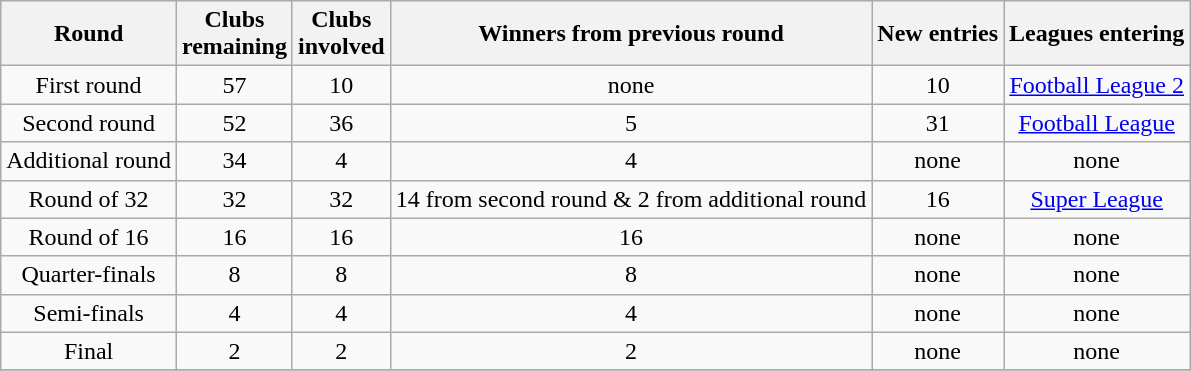<table class="wikitable" style="text-align:center">
<tr>
<th>Round</th>
<th>Clubs<br>remaining</th>
<th>Clubs<br>involved</th>
<th>Winners from previous round</th>
<th>New entries</th>
<th>Leagues entering</th>
</tr>
<tr>
<td>First round</td>
<td>57</td>
<td>10</td>
<td>none</td>
<td>10</td>
<td><a href='#'>Football League 2</a></td>
</tr>
<tr>
<td>Second round</td>
<td>52</td>
<td>36</td>
<td>5</td>
<td>31</td>
<td><a href='#'>Football League</a></td>
</tr>
<tr>
<td>Additional round</td>
<td>34</td>
<td>4</td>
<td>4</td>
<td>none</td>
<td>none</td>
</tr>
<tr>
<td>Round of 32</td>
<td>32</td>
<td>32</td>
<td>14 from second round & 2 from additional round</td>
<td>16</td>
<td><a href='#'>Super League</a></td>
</tr>
<tr>
<td>Round of 16</td>
<td>16</td>
<td>16</td>
<td>16</td>
<td>none</td>
<td>none</td>
</tr>
<tr>
<td>Quarter-finals</td>
<td>8</td>
<td>8</td>
<td>8</td>
<td>none</td>
<td>none</td>
</tr>
<tr>
<td>Semi-finals</td>
<td>4</td>
<td>4</td>
<td>4</td>
<td>none</td>
<td>none</td>
</tr>
<tr>
<td>Final</td>
<td>2</td>
<td>2</td>
<td>2</td>
<td>none</td>
<td>none</td>
</tr>
<tr>
</tr>
</table>
